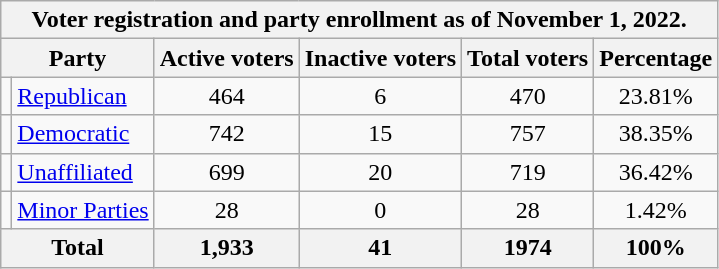<table class=wikitable>
<tr>
<th colspan = 6>Voter registration and party enrollment as of November 1, 2022.</th>
</tr>
<tr>
<th colspan = 2>Party</th>
<th>Active voters</th>
<th>Inactive voters</th>
<th>Total voters</th>
<th>Percentage</th>
</tr>
<tr>
<td></td>
<td><a href='#'>Republican</a></td>
<td align = center>464</td>
<td align = center>6</td>
<td align = center>470</td>
<td align = center>23.81%</td>
</tr>
<tr>
<td></td>
<td><a href='#'>Democratic</a></td>
<td align = center>742</td>
<td align = center>15</td>
<td align = center>757</td>
<td align = center>38.35%</td>
</tr>
<tr>
<td></td>
<td><a href='#'>Unaffiliated</a></td>
<td align = center>699</td>
<td align = center>20</td>
<td align = center>719</td>
<td align = center>36.42%</td>
</tr>
<tr>
<td></td>
<td><a href='#'>Minor Parties</a></td>
<td align = center>28</td>
<td align = center>0</td>
<td align = center>28</td>
<td align = center>1.42%</td>
</tr>
<tr>
<th colspan = 2>Total</th>
<th align = center>1,933</th>
<th align = center>41</th>
<th align = center>1974</th>
<th align = center>100%</th>
</tr>
</table>
